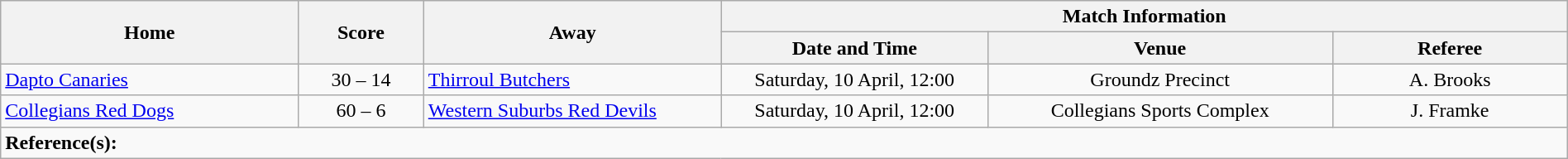<table class="wikitable" width="100% text-align:center;">
<tr>
<th rowspan="2" width="19%">Home</th>
<th rowspan="2" width="8%">Score</th>
<th rowspan="2" width="19%">Away</th>
<th colspan="3">Match Information</th>
</tr>
<tr bgcolor="#CCCCCC">
<th width="17%">Date and Time</th>
<th width="22%">Venue</th>
<th>Referee</th>
</tr>
<tr>
<td> <a href='#'>Dapto Canaries</a></td>
<td style="text-align:center;">30 – 14</td>
<td> <a href='#'>Thirroul Butchers</a></td>
<td style="text-align:center;">Saturday, 10 April, 12:00</td>
<td style="text-align:center;">Groundz Precinct</td>
<td style="text-align:center;">A. Brooks</td>
</tr>
<tr>
<td> <a href='#'>Collegians Red Dogs</a></td>
<td style="text-align:center;">60 – 6</td>
<td> <a href='#'>Western Suburbs Red Devils</a></td>
<td style="text-align:center;">Saturday, 10 April, 12:00</td>
<td style="text-align:center;">Collegians Sports Complex</td>
<td style="text-align:center;">J. Framke</td>
</tr>
<tr>
<td colspan="6"><strong>Reference(s):</strong> </td>
</tr>
</table>
